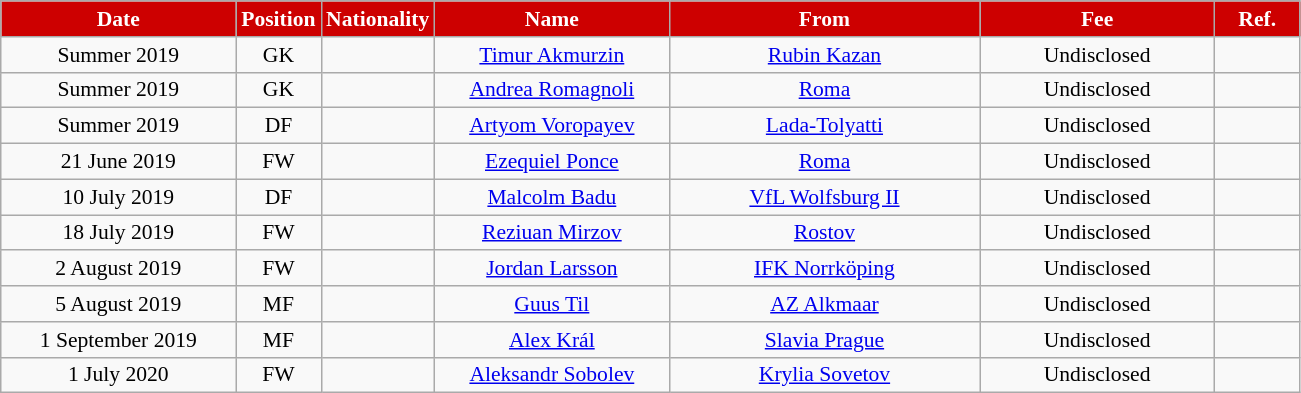<table class="wikitable"  style="text-align:center; font-size:90%; ">
<tr>
<th style="background:#CD0000; color:white; width:150px;">Date</th>
<th style="background:#CD0000; color:white; width:50px;">Position</th>
<th style="background:#CD0000; color:white; width:50px;">Nationality</th>
<th style="background:#CD0000; color:white; width:150px;">Name</th>
<th style="background:#CD0000; color:white; width:200px;">From</th>
<th style="background:#CD0000; color:white; width:150px;">Fee</th>
<th style="background:#CD0000; color:white; width:50px;">Ref.</th>
</tr>
<tr>
<td>Summer 2019</td>
<td>GK</td>
<td></td>
<td><a href='#'>Timur Akmurzin</a></td>
<td><a href='#'>Rubin Kazan</a></td>
<td>Undisclosed</td>
<td></td>
</tr>
<tr>
<td>Summer 2019</td>
<td>GK</td>
<td></td>
<td><a href='#'>Andrea Romagnoli</a></td>
<td><a href='#'>Roma</a></td>
<td>Undisclosed</td>
<td></td>
</tr>
<tr>
<td>Summer 2019</td>
<td>DF</td>
<td></td>
<td><a href='#'>Artyom Voropayev</a></td>
<td><a href='#'>Lada-Tolyatti</a></td>
<td>Undisclosed</td>
<td></td>
</tr>
<tr>
<td>21 June 2019</td>
<td>FW</td>
<td></td>
<td><a href='#'>Ezequiel Ponce</a></td>
<td><a href='#'>Roma</a></td>
<td>Undisclosed</td>
<td></td>
</tr>
<tr>
<td>10 July 2019</td>
<td>DF</td>
<td></td>
<td><a href='#'>Malcolm Badu</a></td>
<td><a href='#'>VfL Wolfsburg II</a></td>
<td>Undisclosed</td>
<td></td>
</tr>
<tr>
<td>18 July 2019</td>
<td>FW</td>
<td></td>
<td><a href='#'>Reziuan Mirzov</a></td>
<td><a href='#'>Rostov</a></td>
<td>Undisclosed</td>
<td></td>
</tr>
<tr>
<td>2 August 2019</td>
<td>FW</td>
<td></td>
<td><a href='#'>Jordan Larsson</a></td>
<td><a href='#'>IFK Norrköping</a></td>
<td>Undisclosed</td>
<td></td>
</tr>
<tr>
<td>5 August 2019</td>
<td>MF</td>
<td></td>
<td><a href='#'>Guus Til</a></td>
<td><a href='#'>AZ Alkmaar</a></td>
<td>Undisclosed</td>
<td></td>
</tr>
<tr>
<td>1 September 2019</td>
<td>MF</td>
<td></td>
<td><a href='#'>Alex Král</a></td>
<td><a href='#'>Slavia Prague</a></td>
<td>Undisclosed</td>
<td></td>
</tr>
<tr>
<td>1 July 2020</td>
<td>FW</td>
<td></td>
<td><a href='#'>Aleksandr Sobolev</a></td>
<td><a href='#'>Krylia Sovetov</a></td>
<td>Undisclosed</td>
<td></td>
</tr>
</table>
